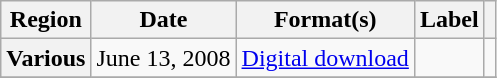<table class="wikitable plainrowheaders">
<tr>
<th scope="col">Region</th>
<th scope="col">Date</th>
<th scope="col">Format(s)</th>
<th scope="col">Label</th>
<th scope="col"></th>
</tr>
<tr>
<th scope="row">Various</th>
<td>June 13, 2008</td>
<td><a href='#'>Digital download</a></td>
<td></td>
<td align="center"></td>
</tr>
<tr>
</tr>
</table>
